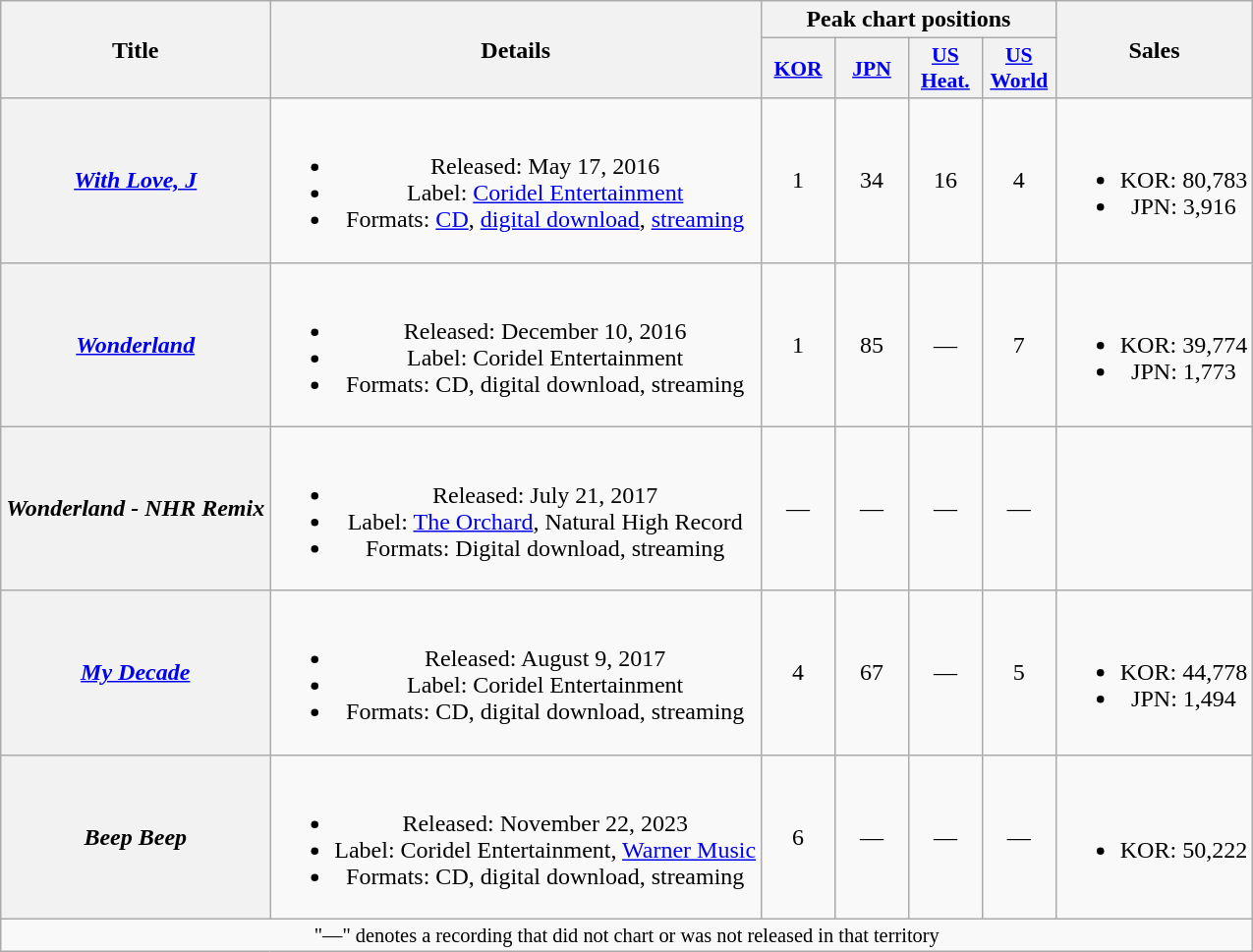<table class="wikitable plainrowheaders" style="text-align:center">
<tr>
<th rowspan="2">Title</th>
<th rowspan="2">Details</th>
<th colspan="4">Peak chart positions</th>
<th rowspan="2">Sales</th>
</tr>
<tr>
<th scope="col" style="font-size:90%; width:3em"><a href='#'>KOR</a><br></th>
<th scope="col" style="font-size:90%; width:3em"><a href='#'>JPN</a><br></th>
<th scope="col" style="font-size:90%; width:3em"><a href='#'>US<br>Heat.</a><br></th>
<th scope="col" style="font-size:90%; width:3em"><a href='#'>US<br>World</a><br></th>
</tr>
<tr>
<th scope="row"><em><a href='#'>With Love, J</a></em></th>
<td><br><ul><li>Released: May 17, 2016</li><li>Label: <a href='#'>Coridel Entertainment</a></li><li>Formats: <a href='#'>CD</a>, <a href='#'>digital download</a>, <a href='#'>streaming</a></li></ul></td>
<td>1</td>
<td>34</td>
<td>16</td>
<td>4</td>
<td><br><ul><li>KOR: 80,783</li><li>JPN: 3,916</li></ul></td>
</tr>
<tr>
<th scope="row"><em><a href='#'>Wonderland</a></em></th>
<td><br><ul><li>Released: December 10, 2016</li><li>Label: Coridel Entertainment</li><li>Formats: CD, digital download, streaming</li></ul></td>
<td>1</td>
<td>85</td>
<td>—</td>
<td>7</td>
<td><br><ul><li>KOR: 39,774</li><li>JPN: 1,773</li></ul></td>
</tr>
<tr>
<th scope="row"><em>Wonderland - NHR Remix</em></th>
<td><br><ul><li>Released: July 21, 2017</li><li>Label: <a href='#'>The Orchard</a>, Natural High Record</li><li>Formats: Digital download, streaming</li></ul></td>
<td>—</td>
<td>—</td>
<td>—</td>
<td>—</td>
<td></td>
</tr>
<tr>
<th scope="row"><em><a href='#'>My Decade</a></em></th>
<td><br><ul><li>Released: August 9, 2017</li><li>Label: Coridel Entertainment</li><li>Formats: CD, digital download, streaming</li></ul></td>
<td>4</td>
<td>67</td>
<td>—</td>
<td>5</td>
<td><br><ul><li>KOR: 44,778</li><li>JPN: 1,494</li></ul></td>
</tr>
<tr>
<th scope="row"><em>Beep Beep</em></th>
<td><br><ul><li>Released: November 22, 2023</li><li>Label: Coridel Entertainment, <a href='#'>Warner Music</a></li><li>Formats: CD, digital download, streaming</li></ul></td>
<td>6</td>
<td>—</td>
<td>—</td>
<td>—</td>
<td><br><ul><li>KOR: 50,222</li></ul></td>
</tr>
<tr>
<td colspan="7" style="font-size:85%">"—" denotes a recording that did not chart or was not released in that territory</td>
</tr>
</table>
